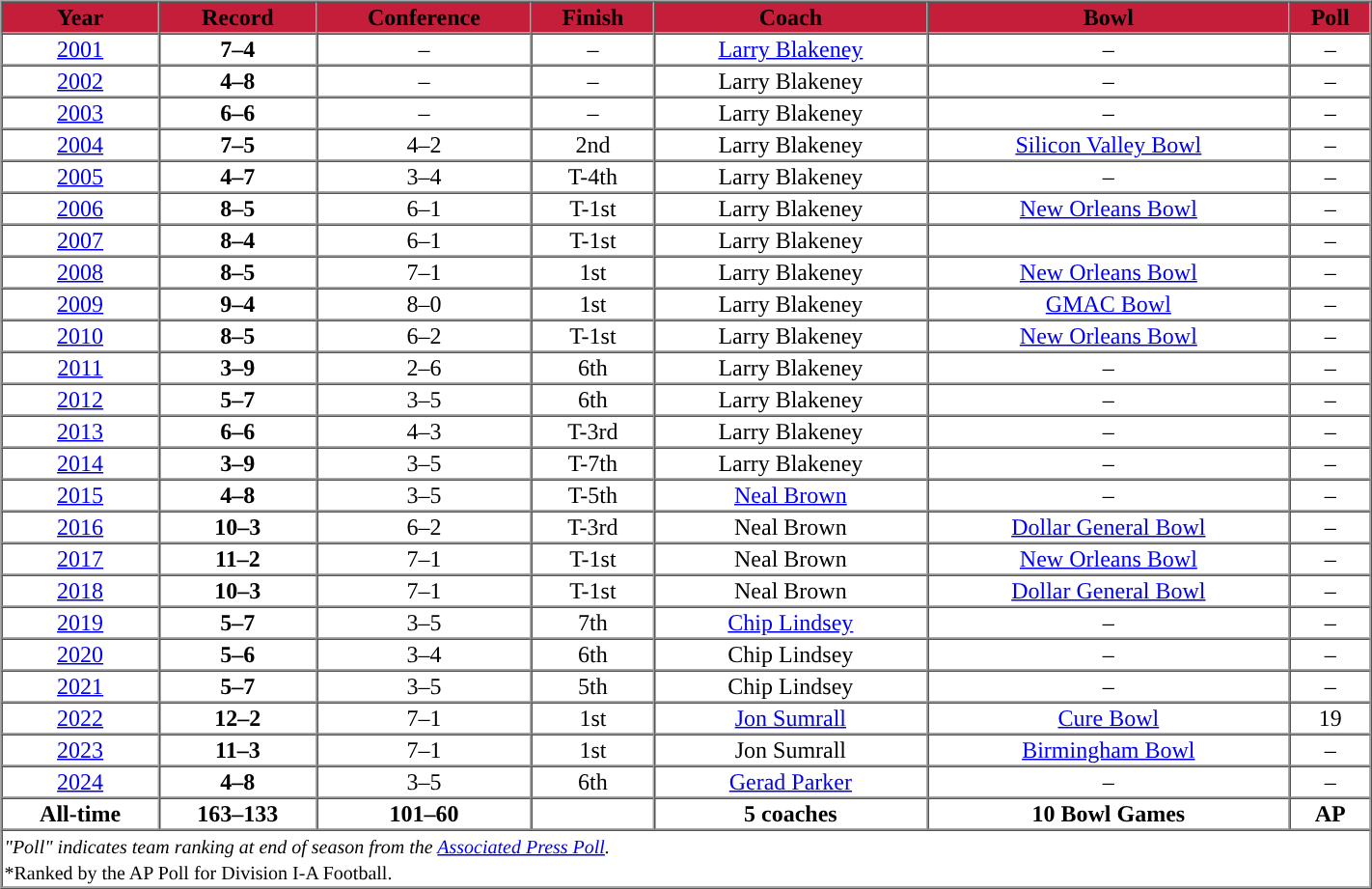<table cellpadding="1" border="1" cellspacing="0" width="75%" style="text-align:center;">
<tr style="background:#C41E3A;">
<th><span>Year</span></th>
<th><span>Record</span></th>
<th><span>Conference</span></th>
<th><span>Finish</span></th>
<th><span>Coach</span></th>
<th><span>Bowl</span></th>
<th><span>Poll</span><br></th>
</tr>
<tr>
<td><a href='#'>2001</a></td>
<td><strong>7–4</strong></td>
<td>–</td>
<td>–</td>
<td><a href='#'>Larry Blakeney</a></td>
<td>–</td>
<td>–<br></td>
</tr>
<tr>
<td><a href='#'>2002</a></td>
<td><strong>4–8</strong></td>
<td>–</td>
<td>–</td>
<td>Larry Blakeney</td>
<td>–</td>
<td>–</td>
</tr>
<tr>
<td><a href='#'>2003</a></td>
<td><strong>6–6</strong></td>
<td>–</td>
<td>–</td>
<td>Larry Blakeney</td>
<td>–</td>
<td>–<br></td>
</tr>
<tr>
<td><a href='#'>2004</a></td>
<td><strong>7–5</strong></td>
<td>4–2</td>
<td>2nd</td>
<td>Larry Blakeney</td>
<td><a href='#'>Silicon Valley Bowl</a></td>
<td>–<br></td>
</tr>
<tr>
<td><a href='#'>2005</a></td>
<td><strong>4–7</strong></td>
<td>3–4</td>
<td>T-4th</td>
<td>Larry Blakeney</td>
<td>–</td>
<td>–</td>
</tr>
<tr>
<td><a href='#'>2006</a></td>
<td><strong>8–5</strong></td>
<td>6–1</td>
<td>T-1st</td>
<td>Larry Blakeney</td>
<td><a href='#'>New Orleans Bowl</a></td>
<td>–</td>
</tr>
<tr>
<td><a href='#'>2007</a></td>
<td><strong>8–4</strong></td>
<td>6–1</td>
<td>T-1st</td>
<td>Larry Blakeney</td>
<td></td>
<td>–</td>
</tr>
<tr>
<td><a href='#'>2008</a></td>
<td><strong>8–5</strong></td>
<td>7–1</td>
<td>1st</td>
<td>Larry Blakeney</td>
<td><a href='#'>New Orleans Bowl</a></td>
<td>–</td>
</tr>
<tr>
<td><a href='#'>2009</a></td>
<td><strong>9–4</strong></td>
<td>8–0</td>
<td>1st</td>
<td>Larry Blakeney</td>
<td><a href='#'>GMAC Bowl</a></td>
<td>–</td>
</tr>
<tr>
<td><a href='#'>2010</a></td>
<td><strong>8–5</strong></td>
<td>6–2</td>
<td>T-1st</td>
<td>Larry Blakeney</td>
<td><a href='#'>New Orleans Bowl</a></td>
<td>–</td>
</tr>
<tr>
<td><a href='#'>2011</a></td>
<td><strong>3–9</strong></td>
<td>2–6</td>
<td>6th</td>
<td>Larry Blakeney</td>
<td>–</td>
<td>–</td>
</tr>
<tr>
<td><a href='#'>2012</a></td>
<td><strong>5–7</strong></td>
<td>3–5</td>
<td>6th</td>
<td>Larry Blakeney</td>
<td>–</td>
<td>–</td>
</tr>
<tr>
<td><a href='#'>2013</a></td>
<td><strong>6–6</strong></td>
<td>4–3</td>
<td>T-3rd</td>
<td>Larry Blakeney</td>
<td>–</td>
<td>–</td>
</tr>
<tr>
<td><a href='#'>2014</a></td>
<td><strong>3–9</strong></td>
<td>3–5</td>
<td>T-7th</td>
<td>Larry Blakeney</td>
<td>–</td>
<td>–</td>
</tr>
<tr>
<td><a href='#'>2015</a></td>
<td><strong>4–8</strong></td>
<td>3–5</td>
<td>T-5th</td>
<td><a href='#'>Neal Brown</a></td>
<td>–</td>
<td>–</td>
</tr>
<tr>
<td><a href='#'>2016</a></td>
<td><strong>10–3</strong></td>
<td>6–2</td>
<td>T-3rd</td>
<td>Neal Brown</td>
<td><a href='#'>Dollar General Bowl</a></td>
<td>–</td>
</tr>
<tr>
<td><a href='#'>2017</a></td>
<td><strong>11–2</strong></td>
<td>7–1</td>
<td>T-1st</td>
<td>Neal Brown</td>
<td><a href='#'>New Orleans Bowl</a></td>
<td>–</td>
</tr>
<tr>
<td><a href='#'>2018</a></td>
<td><strong>10–3</strong></td>
<td>7–1</td>
<td>T-1st</td>
<td>Neal Brown</td>
<td><a href='#'>Dollar General Bowl</a></td>
<td>–</td>
</tr>
<tr>
<td><a href='#'>2019</a></td>
<td><strong>5–7</strong></td>
<td>3–5</td>
<td>7th</td>
<td><a href='#'>Chip Lindsey</a></td>
<td>–</td>
<td>–</td>
</tr>
<tr>
<td><a href='#'>2020</a></td>
<td><strong>5–6</strong></td>
<td>3–4</td>
<td>6th</td>
<td>Chip Lindsey</td>
<td>–</td>
<td>–</td>
</tr>
<tr>
<td><a href='#'>2021</a></td>
<td><strong>5–7</strong></td>
<td>3–5</td>
<td>5th</td>
<td>Chip Lindsey</td>
<td>–</td>
<td>–</td>
</tr>
<tr>
<td><a href='#'>2022</a></td>
<td><strong>12–2</strong></td>
<td>7–1</td>
<td>1st</td>
<td><a href='#'>Jon Sumrall</a></td>
<td><a href='#'>Cure Bowl</a></td>
<td>19</td>
</tr>
<tr>
<td><a href='#'>2023</a></td>
<td><strong>11–3</strong></td>
<td>7–1</td>
<td>1st</td>
<td>Jon Sumrall</td>
<td><a href='#'>Birmingham Bowl</a></td>
<td>–</td>
</tr>
<tr>
<td><a href='#'>2024</a></td>
<td><strong>4–8</strong></td>
<td>3–5</td>
<td>6th</td>
<td><a href='#'>Gerad Parker</a></td>
<td>–</td>
<td>–</td>
</tr>
<tr>
</tr>
<tr>
<td><strong>All-time</strong></td>
<td><strong>163–133</strong></td>
<td><strong>101–60</strong></td>
<td></td>
<td><strong>5 coaches</strong></td>
<td><strong>10 Bowl Games</strong> </td>
<td><strong>AP</strong></td>
</tr>
<tr align=left>
<td colspan="7"><small> <em>"Poll" indicates team ranking at end of season from the <a href='#'>Associated Press Poll</a>.</em><br> *Ranked by the AP Poll for Division I-A Football.</small></td>
</tr>
</table>
